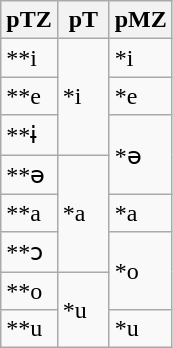<table class="wikitable">
<tr>
<th>pTZ</th>
<th> pT </th>
<th>pMZ</th>
</tr>
<tr>
<td>**i</td>
<td rowspan=3>*i</td>
<td>*i</td>
</tr>
<tr>
<td>**e</td>
<td>*e</td>
</tr>
<tr>
<td>**ɨ</td>
<td rowspan=2>*ə</td>
</tr>
<tr>
<td>**ə</td>
<td rowspan=3>*a</td>
</tr>
<tr>
<td>**a</td>
<td>*a</td>
</tr>
<tr>
<td>**ɔ</td>
<td rowspan=2>*o</td>
</tr>
<tr>
<td>**o</td>
<td rowspan=2>*u</td>
</tr>
<tr>
<td>**u</td>
<td>*u</td>
</tr>
</table>
